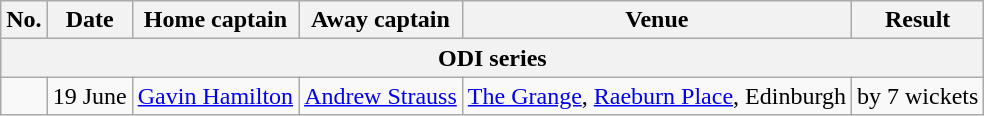<table class="wikitable">
<tr>
<th>No.</th>
<th>Date</th>
<th>Home captain</th>
<th>Away captain</th>
<th>Venue</th>
<th>Result</th>
</tr>
<tr>
<th colspan="9">ODI series</th>
</tr>
<tr>
<td></td>
<td>19 June</td>
<td><a href='#'>Gavin Hamilton</a></td>
<td><a href='#'>Andrew Strauss</a></td>
<td><a href='#'>The Grange</a>, <a href='#'>Raeburn Place</a>, Edinburgh</td>
<td> by 7 wickets</td>
</tr>
</table>
